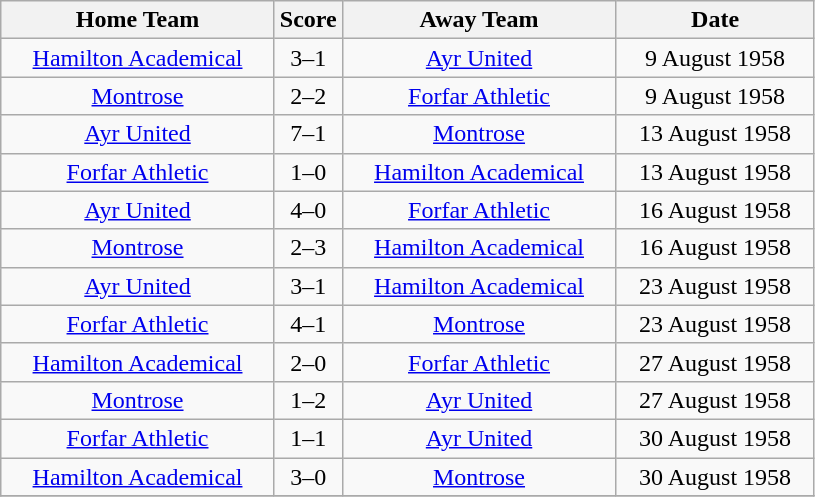<table class="wikitable" style="text-align:center;">
<tr>
<th width=175>Home Team</th>
<th width=20>Score</th>
<th width=175>Away Team</th>
<th width= 125>Date</th>
</tr>
<tr>
<td><a href='#'>Hamilton Academical</a></td>
<td>3–1</td>
<td><a href='#'>Ayr United</a></td>
<td>9 August 1958</td>
</tr>
<tr>
<td><a href='#'>Montrose</a></td>
<td>2–2</td>
<td><a href='#'>Forfar Athletic</a></td>
<td>9 August 1958</td>
</tr>
<tr>
<td><a href='#'>Ayr United</a></td>
<td>7–1</td>
<td><a href='#'>Montrose</a></td>
<td>13 August 1958</td>
</tr>
<tr>
<td><a href='#'>Forfar Athletic</a></td>
<td>1–0</td>
<td><a href='#'>Hamilton Academical</a></td>
<td>13 August 1958</td>
</tr>
<tr>
<td><a href='#'>Ayr United</a></td>
<td>4–0</td>
<td><a href='#'>Forfar Athletic</a></td>
<td>16 August 1958</td>
</tr>
<tr>
<td><a href='#'>Montrose</a></td>
<td>2–3</td>
<td><a href='#'>Hamilton Academical</a></td>
<td>16 August 1958</td>
</tr>
<tr>
<td><a href='#'>Ayr United</a></td>
<td>3–1</td>
<td><a href='#'>Hamilton Academical</a></td>
<td>23 August 1958</td>
</tr>
<tr>
<td><a href='#'>Forfar Athletic</a></td>
<td>4–1</td>
<td><a href='#'>Montrose</a></td>
<td>23 August 1958</td>
</tr>
<tr>
<td><a href='#'>Hamilton Academical</a></td>
<td>2–0</td>
<td><a href='#'>Forfar Athletic</a></td>
<td>27 August 1958</td>
</tr>
<tr>
<td><a href='#'>Montrose</a></td>
<td>1–2</td>
<td><a href='#'>Ayr United</a></td>
<td>27 August 1958</td>
</tr>
<tr>
<td><a href='#'>Forfar Athletic</a></td>
<td>1–1</td>
<td><a href='#'>Ayr United</a></td>
<td>30 August 1958</td>
</tr>
<tr>
<td><a href='#'>Hamilton Academical</a></td>
<td>3–0</td>
<td><a href='#'>Montrose</a></td>
<td>30 August 1958</td>
</tr>
<tr>
</tr>
</table>
